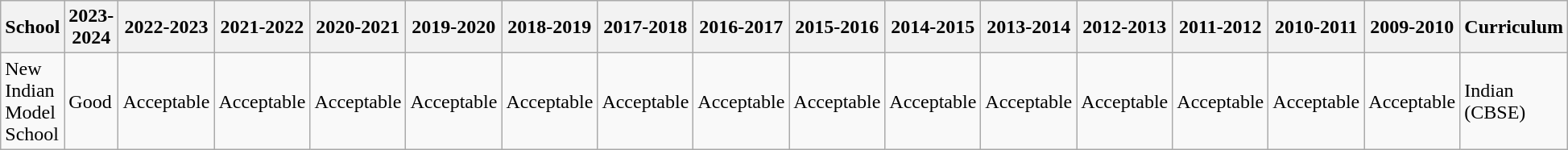<table class="wikitable">
<tr>
<th>School</th>
<th>2023-2024</th>
<th>2022-2023</th>
<th>2021-2022</th>
<th>2020-2021</th>
<th>2019-2020</th>
<th>2018-2019</th>
<th>2017-2018</th>
<th>2016-2017</th>
<th>2015-2016</th>
<th>2014-2015</th>
<th>2013-2014</th>
<th>2012-2013</th>
<th>2011-2012</th>
<th>2010-2011</th>
<th>2009-2010</th>
<th>Curriculum</th>
</tr>
<tr>
<td>New Indian Model School</td>
<td>Good</td>
<td>Acceptable</td>
<td>Acceptable</td>
<td>Acceptable</td>
<td>Acceptable</td>
<td>Acceptable</td>
<td>Acceptable</td>
<td>Acceptable</td>
<td>Acceptable</td>
<td>Acceptable</td>
<td>Acceptable</td>
<td>Acceptable</td>
<td>Acceptable</td>
<td>Acceptable</td>
<td>Acceptable</td>
<td>Indian (CBSE)</td>
</tr>
</table>
